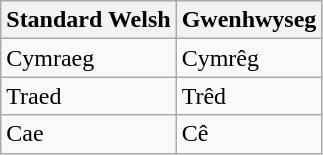<table class="wikitable">
<tr>
<th>Standard Welsh</th>
<th>Gwenhwyseg</th>
</tr>
<tr>
<td>Cymraeg</td>
<td>Cymrêg</td>
</tr>
<tr>
<td>Traed</td>
<td>Trêd</td>
</tr>
<tr>
<td>Cae</td>
<td>Cê</td>
</tr>
</table>
